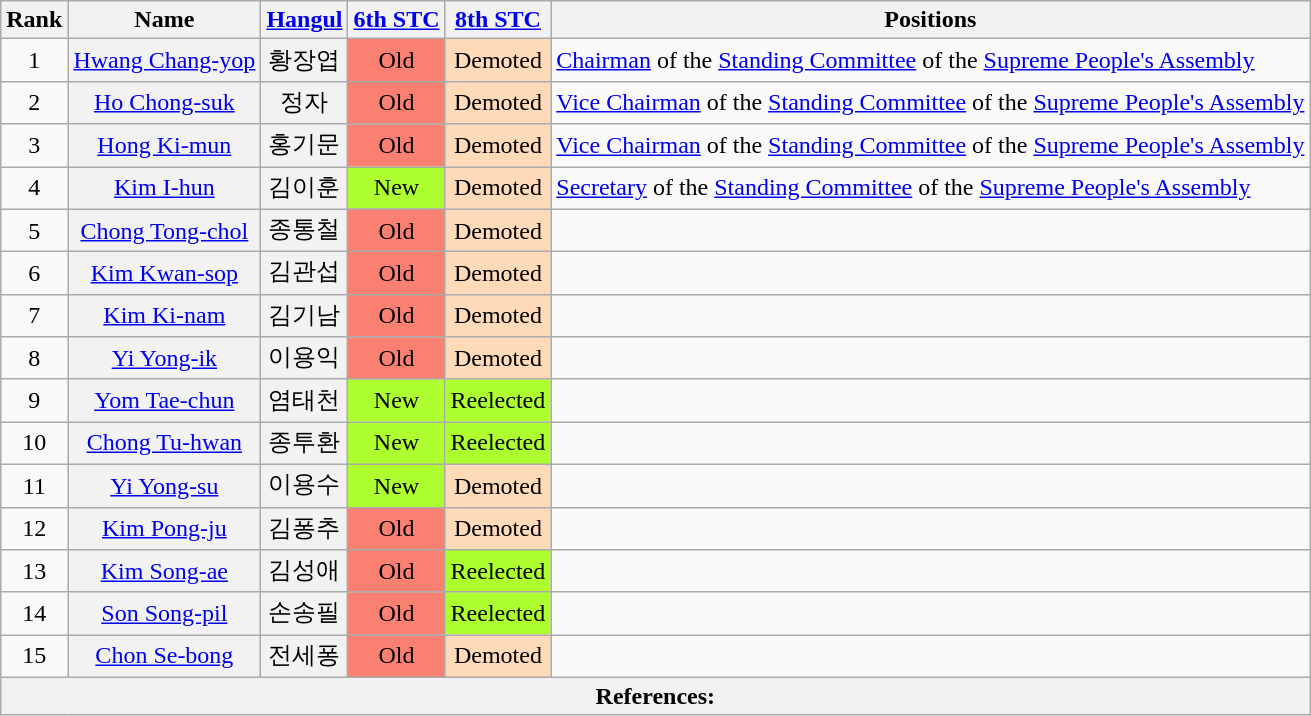<table class="wikitable sortable">
<tr>
<th>Rank</th>
<th>Name</th>
<th class="unsortable"><a href='#'>Hangul</a></th>
<th><a href='#'>6th STC</a></th>
<th><a href='#'>8th STC</a></th>
<th>Positions</th>
</tr>
<tr>
<td align="center">1</td>
<th align="center" scope="row" style="font-weight:normal;"><a href='#'>Hwang Chang-yop</a></th>
<th align="center" scope="row" style="font-weight:normal;">황장엽</th>
<td style="background: Salmon" align="center">Old</td>
<td style="background: PeachPuff" align="center">Demoted</td>
<td><a href='#'>Chairman</a> of the <a href='#'>Standing Committee</a> of the <a href='#'>Supreme People's Assembly</a></td>
</tr>
<tr>
<td align="center">2</td>
<th align="center" scope="row" style="font-weight:normal;"><a href='#'>Ho Chong-suk</a></th>
<th align="center" scope="row" style="font-weight:normal;">정자</th>
<td style="background: Salmon" align="center">Old</td>
<td style="background: PeachPuff" align="center">Demoted</td>
<td><a href='#'>Vice Chairman</a> of the <a href='#'>Standing Committee</a> of the <a href='#'>Supreme People's Assembly</a></td>
</tr>
<tr>
<td align="center">3</td>
<th align="center" scope="row" style="font-weight:normal;"><a href='#'>Hong Ki-mun</a></th>
<th align="center" scope="row" style="font-weight:normal;">홍기문</th>
<td style="background: Salmon" align="center">Old</td>
<td style="background: PeachPuff" align="center">Demoted</td>
<td><a href='#'>Vice Chairman</a> of the <a href='#'>Standing Committee</a> of the <a href='#'>Supreme People's Assembly</a></td>
</tr>
<tr>
<td align="center">4</td>
<th align="center" scope="row" style="font-weight:normal;"><a href='#'>Kim I-hun</a></th>
<th align="center" scope="row" style="font-weight:normal;">김이훈</th>
<td align="center" style="background: GreenYellow">New</td>
<td style="background: PeachPuff" align="center">Demoted</td>
<td><a href='#'>Secretary</a> of the <a href='#'>Standing Committee</a> of the <a href='#'>Supreme People's Assembly</a></td>
</tr>
<tr>
<td align="center">5</td>
<th align="center" scope="row" style="font-weight:normal;"><a href='#'>Chong Tong-chol</a></th>
<th align="center" scope="row" style="font-weight:normal;">종통철</th>
<td style="background: Salmon" align="center">Old</td>
<td style="background: PeachPuff" align="center">Demoted</td>
<td></td>
</tr>
<tr>
<td align="center">6</td>
<th align="center" scope="row" style="font-weight:normal;"><a href='#'>Kim Kwan-sop</a></th>
<th align="center" scope="row" style="font-weight:normal;">김관섭</th>
<td style="background: Salmon" align="center">Old</td>
<td style="background: PeachPuff" align="center">Demoted</td>
<td></td>
</tr>
<tr>
<td align="center">7</td>
<th align="center" scope="row" style="font-weight:normal;"><a href='#'>Kim Ki-nam</a></th>
<th align="center" scope="row" style="font-weight:normal;">김기남</th>
<td style="background: Salmon" align="center">Old</td>
<td style="background: PeachPuff" align="center">Demoted</td>
<td></td>
</tr>
<tr>
<td align="center">8</td>
<th align="center" scope="row" style="font-weight:normal;"><a href='#'>Yi Yong-ik</a></th>
<th align="center" scope="row" style="font-weight:normal;">이용익</th>
<td style="background: Salmon" align="center">Old</td>
<td style="background: PeachPuff" align="center">Demoted</td>
<td></td>
</tr>
<tr>
<td align="center">9</td>
<th align="center" scope="row" style="font-weight:normal;"><a href='#'>Yom Tae-chun</a></th>
<th align="center" scope="row" style="font-weight:normal;">염태천</th>
<td align="center" style="background: GreenYellow">New</td>
<td align="center" style="background: GreenYellow">Reelected</td>
<td></td>
</tr>
<tr>
<td align="center">10</td>
<th align="center" scope="row" style="font-weight:normal;"><a href='#'>Chong Tu-hwan</a></th>
<th align="center" scope="row" style="font-weight:normal;">종투환</th>
<td align="center" style="background: GreenYellow">New</td>
<td align="center" style="background: GreenYellow">Reelected</td>
<td></td>
</tr>
<tr>
<td align="center">11</td>
<th align="center" scope="row" style="font-weight:normal;"><a href='#'>Yi Yong-su</a></th>
<th align="center" scope="row" style="font-weight:normal;">이용수</th>
<td align="center" style="background: GreenYellow">New</td>
<td style="background: PeachPuff" align="center">Demoted</td>
<td></td>
</tr>
<tr>
<td align="center">12</td>
<th align="center" scope="row" style="font-weight:normal;"><a href='#'>Kim Pong-ju</a></th>
<th align="center" scope="row" style="font-weight:normal;">김퐁추</th>
<td style="background: Salmon" align="center">Old</td>
<td style="background: PeachPuff" align="center">Demoted</td>
<td></td>
</tr>
<tr>
<td align="center">13</td>
<th align="center" scope="row" style="font-weight:normal;"><a href='#'>Kim Song-ae</a></th>
<th align="center" scope="row" style="font-weight:normal;">김성애</th>
<td style="background: Salmon" align="center">Old</td>
<td align="center" style="background: GreenYellow">Reelected</td>
<td></td>
</tr>
<tr>
<td align="center">14</td>
<th align="center" scope="row" style="font-weight:normal;"><a href='#'>Son Song-pil</a></th>
<th align="center" scope="row" style="font-weight:normal;">손송필</th>
<td style="background: Salmon" align="center">Old</td>
<td align="center" style="background: GreenYellow">Reelected</td>
<td></td>
</tr>
<tr>
<td align="center">15</td>
<th align="center" scope="row" style="font-weight:normal;"><a href='#'>Chon Se-bong</a></th>
<th align="center" scope="row" style="font-weight:normal;">전세퐁</th>
<td style="background: Salmon" align="center">Old</td>
<td style="background: PeachPuff" align="center">Demoted</td>
<td></td>
</tr>
<tr>
<th colspan="6" unsortable><strong>References:</strong><br></th>
</tr>
</table>
